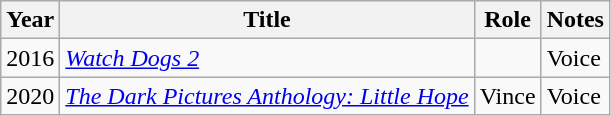<table class="wikitable sortable">
<tr>
<th>Year</th>
<th>Title</th>
<th>Role</th>
<th class="unsortable">Notes</th>
</tr>
<tr>
<td>2016</td>
<td><em><a href='#'>Watch Dogs 2</a></em></td>
<td></td>
<td>Voice</td>
</tr>
<tr>
<td>2020</td>
<td><em><a href='#'>The Dark Pictures Anthology: Little Hope</a></em></td>
<td>Vince</td>
<td>Voice</td>
</tr>
</table>
